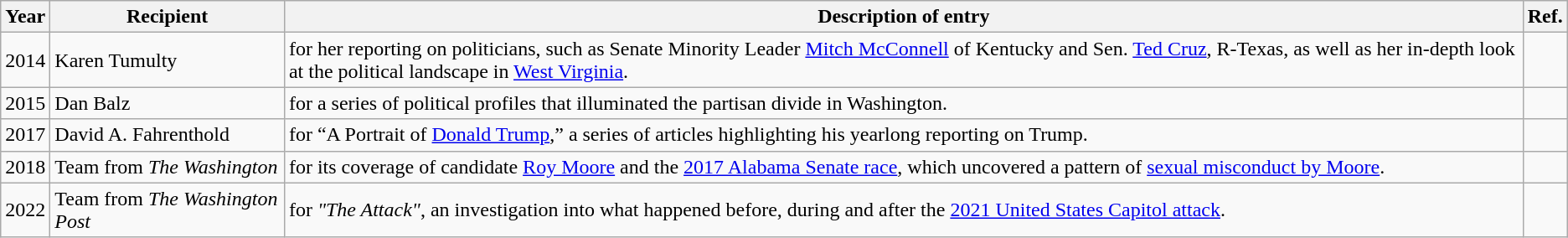<table class="wikitable">
<tr>
<th>Year</th>
<th>Recipient</th>
<th>Description of entry</th>
<th>Ref.</th>
</tr>
<tr>
<td>2014</td>
<td>Karen Tumulty</td>
<td>for her reporting on politicians, such as Senate Minority Leader <a href='#'>Mitch McConnell</a> of Kentucky and Sen. <a href='#'>Ted Cruz</a>, R-Texas, as well as her in-depth look at the political landscape in <a href='#'>West Virginia</a>.</td>
<td></td>
</tr>
<tr>
<td>2015</td>
<td>Dan Balz</td>
<td>for a series of political profiles that illuminated the partisan divide in Washington.</td>
<td></td>
</tr>
<tr>
<td>2017</td>
<td>David A. Fahrenthold</td>
<td>for “A Portrait of <a href='#'>Donald Trump</a>,” a series of articles highlighting his yearlong reporting on Trump.</td>
<td></td>
</tr>
<tr>
<td>2018</td>
<td>Team from <em>The Washington</em></td>
<td>for its coverage of candidate <a href='#'>Roy Moore</a> and the <a href='#'>2017 Alabama Senate race</a>, which uncovered a pattern of <a href='#'>sexual misconduct by Moore</a>.</td>
<td></td>
</tr>
<tr>
<td>2022</td>
<td>Team from <em>The Washington Post</em></td>
<td>for <em>"The Attack"</em>, an investigation into what happened before, during and after the <a href='#'>2021 United States Capitol attack</a>.</td>
<td></td>
</tr>
</table>
